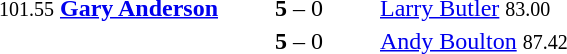<table style="text-align:center">
<tr>
<th width=223></th>
<th width=100></th>
<th width=223></th>
</tr>
<tr>
<td align=right><small><span>101.55</span></small> <strong><a href='#'>Gary Anderson</a></strong> </td>
<td><strong>5</strong> – 0</td>
<td align=left> <a href='#'>Larry Butler</a> <small><span>83.00</span></small></td>
</tr>
<tr>
<td align=right></td>
<td><strong>5</strong> – 0</td>
<td align=left> <a href='#'>Andy Boulton</a> <small><span>87.42</span></small></td>
</tr>
</table>
